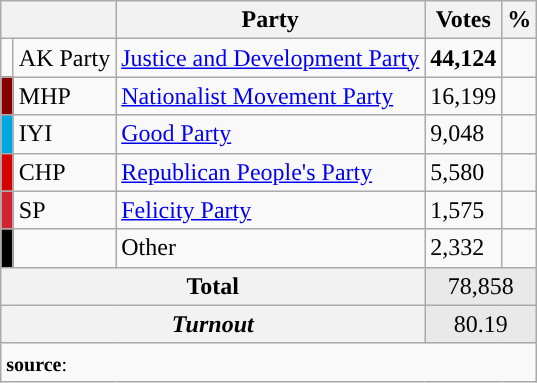<table class="wikitable">
<tr>
<th colspan="2" align="center"></th>
<th align="center">Party</th>
<th align="center">Votes</th>
<th align="center">%</th>
</tr>
<tr align="left">
<td></td>
<td>AK Party</td>
<td><a href='#'>Justice and Development Party</a></td>
<td><strong>44,124</strong></td>
<td><strong></strong></td>
</tr>
<tr align="left">
<td bgcolor="#870000" width="1"></td>
<td>MHP</td>
<td><a href='#'>Nationalist Movement Party</a></td>
<td>16,199</td>
<td></td>
</tr>
<tr align="left">
<td bgcolor="#01A7E1" width="1"></td>
<td>IYI</td>
<td><a href='#'>Good Party</a></td>
<td>9,048</td>
<td></td>
</tr>
<tr align="left">
<td bgcolor="#d50000" width="1"></td>
<td>CHP</td>
<td><a href='#'>Republican People's Party</a></td>
<td>5,580</td>
<td></td>
</tr>
<tr align="left">
<td bgcolor="#D02433" width="1"></td>
<td>SP</td>
<td><a href='#'>Felicity Party</a></td>
<td>1,575</td>
<td></td>
</tr>
<tr align="left">
<td bgcolor=" " width="1"></td>
<td></td>
<td>Other</td>
<td>2,332</td>
<td></td>
</tr>
<tr align="left" style="background-color:#E9E9E9">
<th colspan="3" align="center"><strong>Total</strong></th>
<td colspan="5" align="center">78,858</td>
</tr>
<tr align="left" style="background-color:#E9E9E9">
<th colspan="3" align="center"><em>Turnout</em></th>
<td colspan="5" align="center">80.19</td>
</tr>
<tr>
<td colspan="9" align="left"><small><strong>source</strong>: </small></td>
</tr>
</table>
